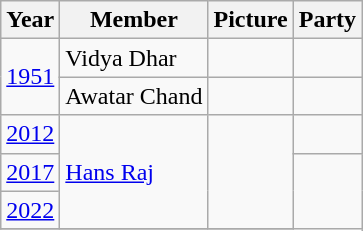<table class="wikitable sortable">
<tr>
<th>Year</th>
<th>Member</th>
<th>Picture</th>
<th colspan="2">Party</th>
</tr>
<tr>
<td rowspan="2"><a href='#'>1951</a></td>
<td>Vidya Dhar</td>
<td></td>
<td></td>
</tr>
<tr>
<td>Awatar Chand</td>
<td></td>
</tr>
<tr>
<td><a href='#'>2012</a></td>
<td rowspan="3"><a href='#'>Hans Raj</a></td>
<td rowspan="3"></td>
<td></td>
</tr>
<tr>
<td><a href='#'>2017</a></td>
</tr>
<tr>
<td><a href='#'>2022</a></td>
</tr>
<tr>
</tr>
</table>
